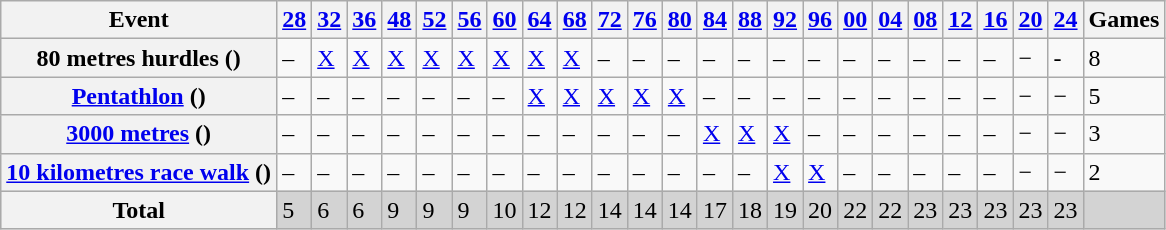<table class="wikitable plainrowheaders sticky-header defaultcenter">
<tr>
<th scope="col">Event</th>
<th><a href='#'>28</a></th>
<th scope="col"><a href='#'>32</a></th>
<th scope="col"><a href='#'>36</a></th>
<th scope="col"><a href='#'>48</a></th>
<th scope="col"><a href='#'>52</a></th>
<th scope="col"><a href='#'>56</a></th>
<th scope="col"><a href='#'>60</a></th>
<th scope="col"><a href='#'>64</a></th>
<th scope="col"><a href='#'>68</a></th>
<th scope="col"><a href='#'>72</a></th>
<th scope="col"><a href='#'>76</a></th>
<th scope="col"><a href='#'>80</a></th>
<th scope="col"><a href='#'>84</a></th>
<th scope="col"><a href='#'>88</a></th>
<th scope="col"><a href='#'>92</a></th>
<th scope="col"><a href='#'>96</a></th>
<th scope="col"><a href='#'>00</a></th>
<th scope="col"><a href='#'>04</a></th>
<th scope="col"><a href='#'>08</a></th>
<th scope="col"><a href='#'>12</a></th>
<th scope="col"><a href='#'>16</a></th>
<th scope="col"><a href='#'>20</a></th>
<th scope="col"><a href='#'>24</a></th>
<th scope="col">Games</th>
</tr>
<tr>
<th scope="row">80 metres hurdles ()</th>
<td>–</td>
<td><a href='#'>X</a></td>
<td><a href='#'>X</a></td>
<td><a href='#'>X</a></td>
<td><a href='#'>X</a></td>
<td><a href='#'>X</a></td>
<td><a href='#'>X</a></td>
<td><a href='#'>X</a></td>
<td><a href='#'>X</a></td>
<td>–</td>
<td>–</td>
<td>–</td>
<td>–</td>
<td>–</td>
<td>–</td>
<td>–</td>
<td>–</td>
<td>–</td>
<td>–</td>
<td>–</td>
<td>–</td>
<td>−</td>
<td>-</td>
<td>8</td>
</tr>
<tr>
<th scope="row"><a href='#'>Pentathlon</a> ()</th>
<td>–</td>
<td>–</td>
<td>–</td>
<td>–</td>
<td>–</td>
<td>–</td>
<td>–</td>
<td><a href='#'>X</a></td>
<td><a href='#'>X</a></td>
<td><a href='#'>X</a></td>
<td><a href='#'>X</a></td>
<td><a href='#'>X</a></td>
<td>–</td>
<td>–</td>
<td>–</td>
<td>–</td>
<td>–</td>
<td>–</td>
<td>–</td>
<td>–</td>
<td>–</td>
<td>−</td>
<td>−</td>
<td>5</td>
</tr>
<tr>
<th scope="row"><a href='#'>3000 metres</a> ()</th>
<td>–</td>
<td>–</td>
<td>–</td>
<td>–</td>
<td>–</td>
<td>–</td>
<td>–</td>
<td>–</td>
<td>–</td>
<td>–</td>
<td>–</td>
<td>–</td>
<td><a href='#'>X</a></td>
<td><a href='#'>X</a></td>
<td><a href='#'>X</a></td>
<td>–</td>
<td>–</td>
<td>–</td>
<td>–</td>
<td>–</td>
<td>–</td>
<td>−</td>
<td>−</td>
<td>3</td>
</tr>
<tr>
<th scope="row"><a href='#'>10 kilometres race walk</a> ()</th>
<td>–</td>
<td>–</td>
<td>–</td>
<td>–</td>
<td>–</td>
<td>–</td>
<td>–</td>
<td>–</td>
<td>–</td>
<td>–</td>
<td>–</td>
<td>–</td>
<td>–</td>
<td>–</td>
<td><a href='#'>X</a></td>
<td><a href='#'>X</a></td>
<td>–</td>
<td>–</td>
<td>–</td>
<td>–</td>
<td>–</td>
<td>−</td>
<td>−</td>
<td>2</td>
</tr>
<tr bgcolor=lightgray>
<th scope="row"><strong>Total</strong></th>
<td>5</td>
<td>6</td>
<td>6</td>
<td>9</td>
<td>9</td>
<td>9</td>
<td>10</td>
<td>12</td>
<td>12</td>
<td>14</td>
<td>14</td>
<td>14</td>
<td>17</td>
<td>18</td>
<td>19</td>
<td>20</td>
<td>22</td>
<td>22</td>
<td>23</td>
<td>23</td>
<td>23</td>
<td>23</td>
<td>23</td>
<td></td>
</tr>
</table>
